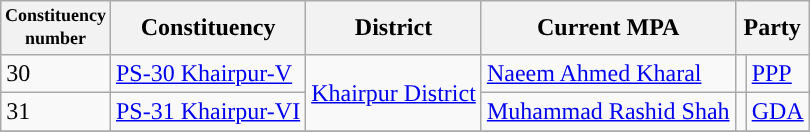<table class="wikitable">
<tr>
<th width="50px" style="font-size:75%">Constituency number</th>
<th>Constituency</th>
<th>District</th>
<th>Current MPA</th>
<th colspan="2">Party</th>
</tr>
<tr>
<td>30</td>
<td><a href='#'>PS-30 Khairpur-V</a></td>
<td rowspan="2"><a href='#'>Khairpur District</a></td>
<td><a href='#'>Naeem Ahmed Kharal</a></td>
<td></td>
<td><a href='#'>PPP</a></td>
</tr>
<tr>
<td>31</td>
<td><a href='#'>PS-31 Khairpur-VI</a></td>
<td><a href='#'>Muhammad Rashid Shah</a></td>
<td></td>
<td><a href='#'>GDA</a></td>
</tr>
<tr>
</tr>
</table>
